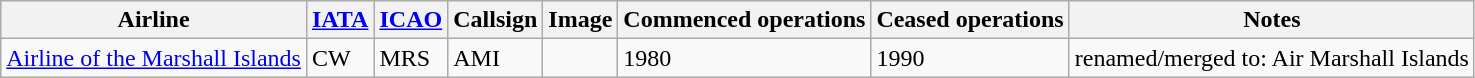<table class="wikitable sortable">
<tr valign="middle">
<th>Airline</th>
<th><a href='#'>IATA</a></th>
<th><a href='#'>ICAO</a></th>
<th>Callsign</th>
<th>Image</th>
<th>Commenced operations</th>
<th>Ceased operations</th>
<th>Notes</th>
</tr>
<tr>
<td><a href='#'>Airline of the Marshall Islands</a></td>
<td>CW</td>
<td>MRS</td>
<td>AMI</td>
<td></td>
<td>1980</td>
<td>1990</td>
<td>renamed/merged to: Air Marshall Islands</td>
</tr>
</table>
